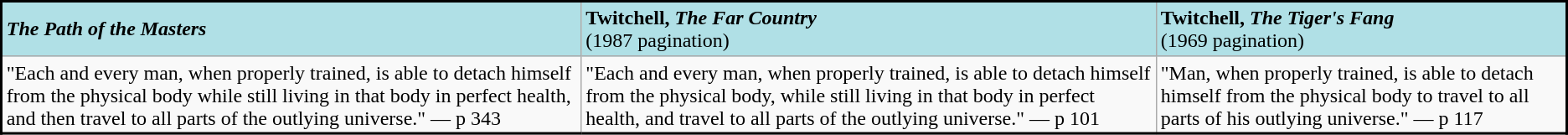<table class="wikitable sortable" style="border:2px solid black">
<tr bgcolor=#B0E0E6>
<td><strong> <em>The Path of the Masters</em> </strong></td>
<td><strong>Twitchell, <em>The Far Country</em> </strong><br>(1987 pagination)</td>
<td><strong>Twitchell, <em>The Tiger's Fang</em> </strong><br>(1969 pagination)</td>
</tr>
<tr>
<td>"Each and every man, when properly trained, is able to detach himself from the physical body while still living in that body in perfect health, and then travel to all parts of the outlying universe." — p 343</td>
<td>"Each and every man, when properly trained, is able to detach himself from the physical body, while still living in that body in perfect health, and travel to all parts of the outlying universe." — p 101</td>
<td>"Man, when properly trained, is able to detach himself from the physical body to travel to all parts of his outlying universe." — p 117</td>
</tr>
<tr>
</tr>
</table>
